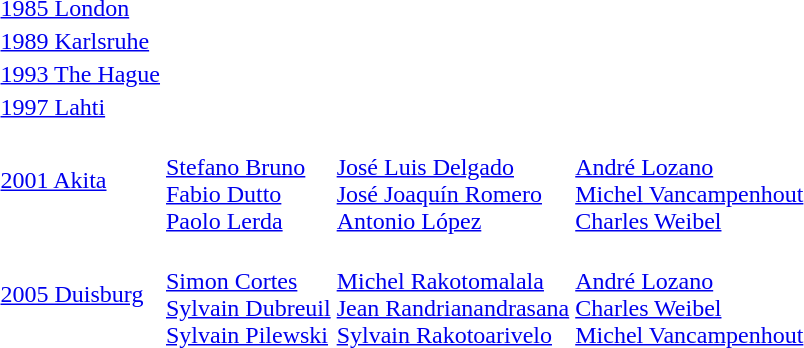<table>
<tr>
<td><a href='#'>1985 London</a></td>
<td></td>
<td></td>
<td></td>
</tr>
<tr>
<td><a href='#'>1989 Karlsruhe</a></td>
<td></td>
<td></td>
<td></td>
</tr>
<tr>
<td><a href='#'>1993 The Hague</a></td>
<td></td>
<td></td>
<td></td>
</tr>
<tr>
<td><a href='#'>1997 Lahti</a></td>
<td></td>
<td></td>
<td></td>
</tr>
<tr>
<td><a href='#'>2001 Akita</a></td>
<td><br><a href='#'>Stefano Bruno</a><br><a href='#'>Fabio Dutto</a><br><a href='#'>Paolo Lerda</a></td>
<td><br><a href='#'>José Luis Delgado</a><br><a href='#'>José Joaquín Romero</a><br><a href='#'>Antonio López</a></td>
<td><br><a href='#'>André Lozano</a><br><a href='#'>Michel Vancampenhout</a><br><a href='#'>Charles Weibel</a></td>
</tr>
<tr>
<td><a href='#'>2005 Duisburg</a></td>
<td><br><a href='#'>Simon Cortes</a><br><a href='#'>Sylvain Dubreuil</a><br><a href='#'>Sylvain Pilewski</a></td>
<td><br><a href='#'>Michel Rakotomalala</a><br><a href='#'>Jean Randrianandrasana</a><br><a href='#'>Sylvain Rakotoarivelo</a></td>
<td><br><a href='#'>André Lozano</a><br><a href='#'>Charles Weibel</a><br><a href='#'>Michel Vancampenhout</a></td>
</tr>
</table>
